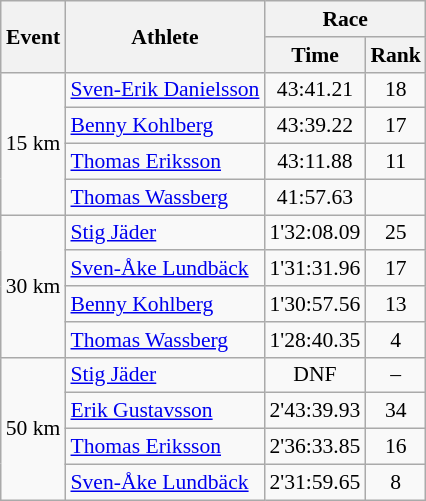<table class="wikitable" border="1" style="font-size:90%">
<tr>
<th rowspan=2>Event</th>
<th rowspan=2>Athlete</th>
<th colspan=2>Race</th>
</tr>
<tr>
<th>Time</th>
<th>Rank</th>
</tr>
<tr>
<td rowspan=4>15 km</td>
<td><a href='#'>Sven-Erik Danielsson</a></td>
<td align=center>43:41.21</td>
<td align=center>18</td>
</tr>
<tr>
<td><a href='#'>Benny Kohlberg</a></td>
<td align=center>43:39.22</td>
<td align=center>17</td>
</tr>
<tr>
<td><a href='#'>Thomas Eriksson</a></td>
<td align=center>43:11.88</td>
<td align=center>11</td>
</tr>
<tr>
<td><a href='#'>Thomas Wassberg</a></td>
<td align=center>41:57.63</td>
<td align=center></td>
</tr>
<tr>
<td rowspan=4>30 km</td>
<td><a href='#'>Stig Jäder</a></td>
<td align=center>1'32:08.09</td>
<td align=center>25</td>
</tr>
<tr>
<td><a href='#'>Sven-Åke Lundbäck</a></td>
<td align=center>1'31:31.96</td>
<td align=center>17</td>
</tr>
<tr>
<td><a href='#'>Benny Kohlberg</a></td>
<td align=center>1'30:57.56</td>
<td align=center>13</td>
</tr>
<tr>
<td><a href='#'>Thomas Wassberg</a></td>
<td align=center>1'28:40.35</td>
<td align=center>4</td>
</tr>
<tr>
<td rowspan=4>50 km</td>
<td><a href='#'>Stig Jäder</a></td>
<td align=center>DNF</td>
<td align=center>–</td>
</tr>
<tr>
<td><a href='#'>Erik Gustavsson</a></td>
<td align=center>2'43:39.93</td>
<td align=center>34</td>
</tr>
<tr>
<td><a href='#'>Thomas Eriksson</a></td>
<td align=center>2'36:33.85</td>
<td align=center>16</td>
</tr>
<tr>
<td><a href='#'>Sven-Åke Lundbäck</a></td>
<td align=center>2'31:59.65</td>
<td align=center>8</td>
</tr>
</table>
